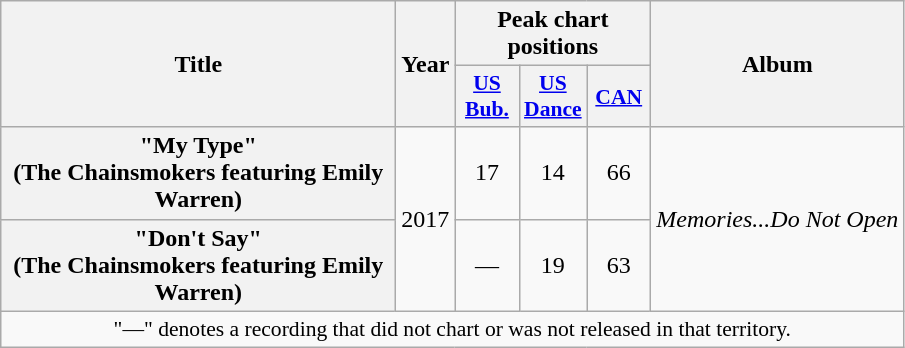<table class="wikitable plainrowheaders" style="text-align:center;">
<tr>
<th scope="col" rowspan="2" style="width:16em;">Title</th>
<th scope="col" rowspan="2" style="width:1em;">Year</th>
<th scope="col" colspan="3">Peak chart positions</th>
<th scope="col" rowspan="2">Album</th>
</tr>
<tr>
<th scope="col" style="width:2.5em;font-size:90%;"><a href='#'>US<br>Bub.</a><br></th>
<th scope="col" style="width:2.5em;font-size:90%;"><a href='#'>US<br>Dance</a><br></th>
<th scope="col" style="width:2.5em;font-size:90%;"><a href='#'>CAN</a><br></th>
</tr>
<tr>
<th scope="row">"My Type"<br><span>(The Chainsmokers featuring Emily Warren)</span></th>
<td rowspan="2">2017</td>
<td>17</td>
<td>14</td>
<td>66</td>
<td rowspan="2"><em>Memories...Do Not Open</em></td>
</tr>
<tr>
<th scope="row">"Don't Say"<br><span>(The Chainsmokers featuring Emily Warren)</span></th>
<td>—</td>
<td>19</td>
<td>63</td>
</tr>
<tr>
<td colspan="6" style="font-size:90%">"—" denotes a recording that did not chart or was not released in that territory.</td>
</tr>
</table>
